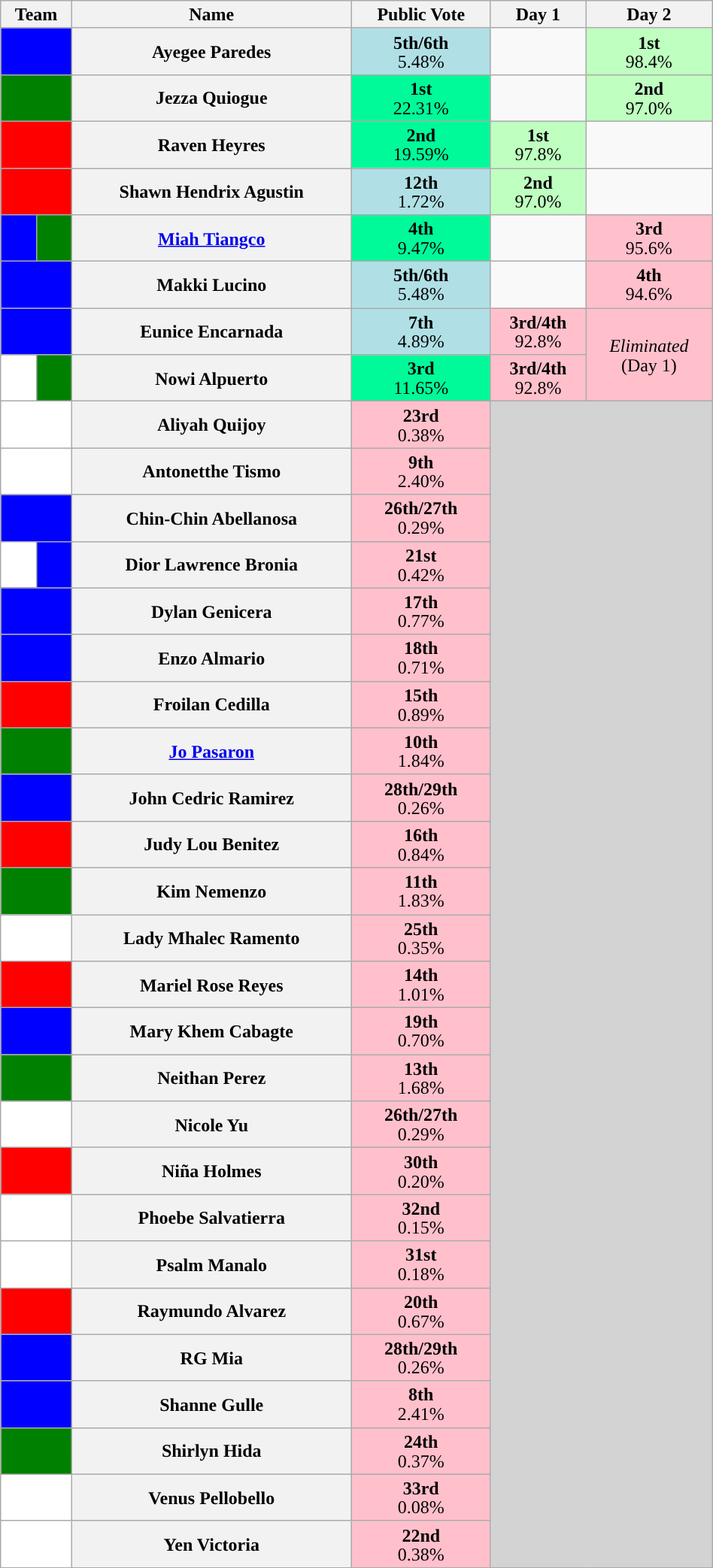<table class="wikitable nowrap sortable" style="margin:1em auto; text-align:center;line-height:17px;width:50%;">
<tr>
<th colspan="2" class="unsortable">Team</th>
<th class="unsortable">Name</th>
<th>Public Vote</th>
<th>Day 1</th>
<th>Day 2</th>
</tr>
<tr>
<td colspan="2" width="05%" style="background:blue;"></td>
<th>Ayegee Paredes</th>
<td style="background:#b0e0e6;"><strong>5th/6th</strong><br>5.48%</td>
<td></td>
<td style="background:#BFFFC0;"><strong>1st</strong><br>98.4%</td>
</tr>
<tr>
<td colspan="2" width="05%" style="background:green;"></td>
<th>Jezza Quiogue</th>
<td style="background:#00fa9a;"><strong>1st</strong><br>22.31%</td>
<td></td>
<td style="background:#BFFFC0;"><strong>2nd</strong><br>97.0%</td>
</tr>
<tr>
<td colspan="2" width="05%" style="background:red;"></td>
<th>Raven Heyres</th>
<td style="background:#00fa9a;"><strong>2nd</strong><br>19.59%</td>
<td style="background:#BFFFC0;"><strong>1st</strong><br>97.8%</td>
<td></td>
</tr>
<tr>
<td colspan="2" width="05%" style="background:red;"></td>
<th>Shawn Hendrix Agustin</th>
<td style="background:#b0e0e6;"><strong>12th</strong><br>1.72%</td>
<td style="background:#BFFFC0;"><strong>2nd</strong><br>97.0%</td>
<td></td>
</tr>
<tr>
<td width="05%" style="background:blue;"></td>
<td width="05%" style="background:green;"></td>
<th><a href='#'>Miah Tiangco</a></th>
<td style="background:#00fa9a;"><strong>4th</strong><br>9.47%</td>
<td></td>
<td style="background:pink;"><strong>3rd</strong><br>95.6%</td>
</tr>
<tr>
<td colspan="2" width="05%" style="background:blue;"></td>
<th>Makki Lucino</th>
<td style="background:#b0e0e6;"><strong>5th/6th</strong><br>5.48%</td>
<td></td>
<td style="background:pink;"><strong>4th</strong><br>94.6%</td>
</tr>
<tr>
<td colspan="2" width="05%" style="background:blue;"></td>
<th>Eunice Encarnada</th>
<td style="background:#b0e0e6;"><strong>7th</strong><br>4.89%</td>
<td style="background:pink;"><strong>3rd/4th</strong><br>92.8%</td>
<td rowspan="2" style="background:pink;"><em>Eliminated</em><br>(Day 1)</td>
</tr>
<tr>
<td width="05%" style="background:white;"></td>
<td width="05%" style="background:green;"></td>
<th>Nowi Alpuerto</th>
<td style="background:#00fa9a;"><strong>3rd</strong><br>11.65%</td>
<td style="background:pink;"><strong>3rd/4th</strong><br>92.8%</td>
</tr>
<tr>
<td colspan="2" width="05%" style="background:white;"></td>
<th>Aliyah Quijoy</th>
<td style="background:pink;"><strong>23rd</strong><br>0.38%</td>
<td colspan="2" rowspan="25" style="background:lightgray;"></td>
</tr>
<tr>
<td colspan="2" width="05%" style="background:white;"></td>
<th>Antonetthe Tismo</th>
<td style="background:pink;"><strong>9th</strong><br>2.40%</td>
</tr>
<tr>
<td colspan="2" width="05%" style="background:blue;"></td>
<th>Chin-Chin Abellanosa</th>
<td style="background:pink;"><strong>26th/27th</strong><br>0.29%</td>
</tr>
<tr>
<td width="05%" style="background:white;"></td>
<td width="05%" style="background:blue;"></td>
<th>Dior Lawrence Bronia</th>
<td style="background:pink;"><strong>21st</strong><br>0.42%</td>
</tr>
<tr>
<td colspan="2" width="05%" style="background:blue;"></td>
<th>Dylan Genicera</th>
<td style="background:pink;"><strong>17th</strong><br>0.77%</td>
</tr>
<tr>
<td colspan="2" width="05%" style="background:blue;"></td>
<th>Enzo Almario</th>
<td style="background:pink;"><strong>18th</strong><br>0.71%</td>
</tr>
<tr>
<td colspan="2" width="05%" style="background:red;"></td>
<th>Froilan Cedilla</th>
<td style="background:pink;"><strong>15th</strong><br>0.89%</td>
</tr>
<tr>
<td colspan="2" width="05%" style="background:green;"></td>
<th><a href='#'>Jo Pasaron</a></th>
<td style="background:pink;"><strong>10th</strong><br>1.84%</td>
</tr>
<tr>
<td colspan="2" width="05%" style="background:blue;"></td>
<th>John Cedric Ramirez</th>
<td style="background:pink;"><strong>28th/29th</strong><br>0.26%</td>
</tr>
<tr>
<td colspan="2" width="05%" style="background:red;"></td>
<th>Judy Lou Benitez</th>
<td style="background:pink;"><strong>16th</strong><br>0.84%</td>
</tr>
<tr>
<td colspan="2" width="05%" style="background:green;"></td>
<th>Kim Nemenzo</th>
<td style="background:pink;"><strong>11th</strong><br>1.83%</td>
</tr>
<tr>
<td colspan="2" width="05%" style="background:white;"></td>
<th>Lady Mhalec Ramento</th>
<td style="background:pink;"><strong>25th</strong><br>0.35%</td>
</tr>
<tr>
<td colspan="2" width="05%" style="background:red;"></td>
<th>Mariel Rose Reyes</th>
<td style="background:pink;"><strong>14th</strong><br>1.01%</td>
</tr>
<tr>
<td colspan="2" width="05%" style="background:blue;"></td>
<th>Mary Khem Cabagte</th>
<td style="background:pink;"><strong>19th</strong><br>0.70%</td>
</tr>
<tr>
<td colspan="2" width="05%" style="background:green;"></td>
<th>Neithan Perez</th>
<td style="background:pink;"><strong>13th</strong><br>1.68%</td>
</tr>
<tr>
<td colspan="2" width="05%" style="background:white;"></td>
<th>Nicole Yu</th>
<td style="background:pink;"><strong>26th/27th</strong><br>0.29%</td>
</tr>
<tr>
<td colspan="2" width="05%" style="background:red;"></td>
<th>Niña Holmes</th>
<td style="background:pink;"><strong>30th</strong><br>0.20%</td>
</tr>
<tr>
<td colspan="2" width="05%" style="background:white;"></td>
<th>Phoebe Salvatierra</th>
<td style="background:pink;"><strong>32nd</strong><br>0.15%</td>
</tr>
<tr>
<td colspan="2" width="05%" style="background:white;"></td>
<th>Psalm Manalo</th>
<td style="background:pink;"><strong>31st</strong><br>0.18%</td>
</tr>
<tr>
<td colspan="2" width="05%" style="background:red;"></td>
<th>Raymundo Alvarez</th>
<td style="background:pink;"><strong>20th</strong><br>0.67%</td>
</tr>
<tr>
<td colspan="2" width="05%" style="background:blue;"></td>
<th>RG Mia</th>
<td style="background:pink;"><strong>28th/29th</strong><br>0.26%</td>
</tr>
<tr>
<td colspan="2" width="05%" style="background:blue;"></td>
<th>Shanne Gulle</th>
<td style="background:pink;"><strong>8th</strong><br>2.41%</td>
</tr>
<tr>
<td width="05%" colspan="2" style="background:green;"></td>
<th>Shirlyn Hida</th>
<td style="background:pink;"><strong>24th</strong><br>0.37%</td>
</tr>
<tr>
<td width="05%" colspan="2" style="background:white;"></td>
<th>Venus Pellobello</th>
<td style="background:pink;"><strong>33rd</strong><br>0.08%</td>
</tr>
<tr>
<td width="05%" colspan="2" style="background:white;"></td>
<th>Yen Victoria</th>
<td style="background:pink;"><strong>22nd</strong><br>0.38%</td>
</tr>
</table>
